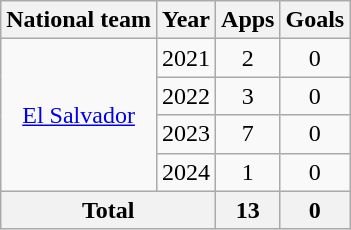<table class="wikitable" style="text-align:center">
<tr>
<th>National team</th>
<th>Year</th>
<th>Apps</th>
<th>Goals</th>
</tr>
<tr>
<td rowspan="4"><a href='#'>El Salvador</a></td>
<td>2021</td>
<td>2</td>
<td>0</td>
</tr>
<tr>
<td>2022</td>
<td>3</td>
<td>0</td>
</tr>
<tr>
<td>2023</td>
<td>7</td>
<td>0</td>
</tr>
<tr>
<td>2024</td>
<td>1</td>
<td>0</td>
</tr>
<tr>
<th colspan="2">Total</th>
<th>13</th>
<th>0</th>
</tr>
</table>
